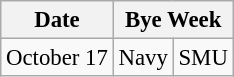<table class="wikitable" style="font-size:95%;">
<tr>
<th>Date</th>
<th colspan="2">Bye Week</th>
</tr>
<tr>
<td>October 17</td>
<td>Navy</td>
<td>SMU</td>
</tr>
</table>
